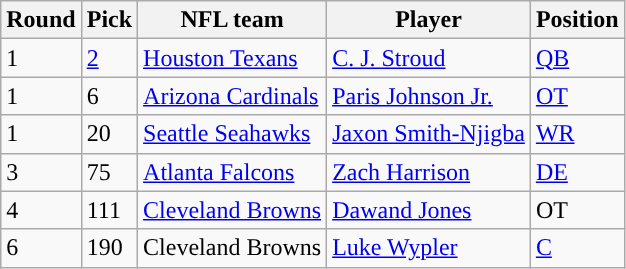<table class="wikitable">
<tr>
<th style="text-align:center; ">Round</th>
<th style="text-align:center; ">Pick</th>
<th style="text-align:center; ">NFL team</th>
<th style="text-align:center; ">Player</th>
<th style="text-align:center; ">Position</th>
</tr>
<tr>
<td>1</td>
<td><a href='#'>2</a></td>
<td><a href='#'>Houston Texans</a></td>
<td><a href='#'>C. J. Stroud</a></td>
<td><a href='#'>QB</a></td>
</tr>
<tr>
<td>1</td>
<td>6</td>
<td><a href='#'>Arizona Cardinals</a></td>
<td><a href='#'>Paris Johnson Jr.</a></td>
<td><a href='#'>OT</a></td>
</tr>
<tr>
<td>1</td>
<td>20</td>
<td><a href='#'>Seattle Seahawks</a></td>
<td><a href='#'>Jaxon Smith-Njigba</a></td>
<td><a href='#'>WR</a></td>
</tr>
<tr>
<td>3</td>
<td>75</td>
<td><a href='#'>Atlanta Falcons</a></td>
<td><a href='#'>Zach Harrison</a></td>
<td><a href='#'>DE</a></td>
</tr>
<tr>
<td>4</td>
<td>111</td>
<td><a href='#'>Cleveland Browns</a></td>
<td><a href='#'>Dawand Jones</a></td>
<td>OT</td>
</tr>
<tr>
<td>6</td>
<td>190</td>
<td>Cleveland Browns</td>
<td><a href='#'>Luke Wypler</a></td>
<td><a href='#'>C</a></td>
</tr>
</table>
